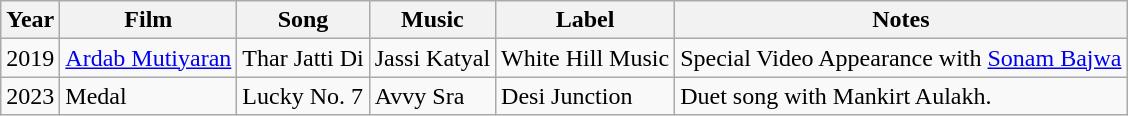<table class="wikitable sortable">
<tr>
<th>Year</th>
<th>Film</th>
<th>Song</th>
<th>Music</th>
<th>Label</th>
<th>Notes</th>
</tr>
<tr>
<td>2019</td>
<td><a href='#'>Ardab Mutiyaran</a></td>
<td>Thar Jatti Di</td>
<td>Jassi Katyal</td>
<td>White Hill Music</td>
<td>Special Video Appearance with <a href='#'>Sonam Bajwa</a></td>
</tr>
<tr>
<td>2023</td>
<td>Medal</td>
<td>Lucky No. 7</td>
<td>Avvy Sra</td>
<td>Desi Junction</td>
<td>Duet song with Mankirt Aulakh.</td>
</tr>
</table>
